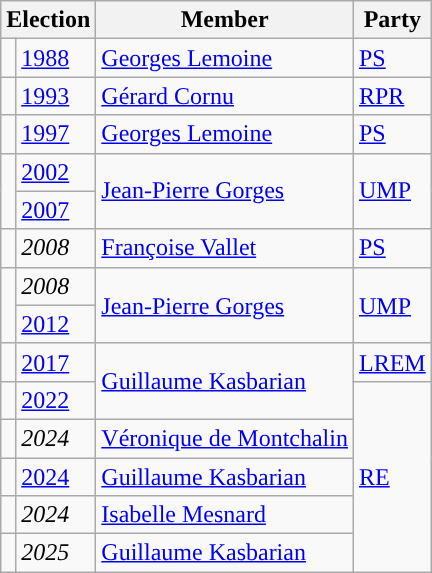<table class="wikitable">
<tr>
<th colspan=2>Election</th>
<th>Member</th>
<th>Party</th>
</tr>
<tr>
<td style="background-color: "></td>
<td><a href='#'>1988</a></td>
<td><a href='#'>Georges Lemoine</a></td>
<td><a href='#'>PS</a></td>
</tr>
<tr>
<td style="background-color: "></td>
<td><a href='#'>1993</a></td>
<td><a href='#'>Gérard Cornu</a></td>
<td><a href='#'>RPR</a></td>
</tr>
<tr>
<td style="background-color: "></td>
<td><a href='#'>1997</a></td>
<td><a href='#'>Georges Lemoine</a></td>
<td><a href='#'>PS</a></td>
</tr>
<tr>
<td rowspan="2" style="background-color: "></td>
<td><a href='#'>2002</a></td>
<td rowspan="2"><a href='#'>Jean-Pierre Gorges</a></td>
<td rowspan="2"><a href='#'>UMP</a></td>
</tr>
<tr>
<td><a href='#'>2007</a></td>
</tr>
<tr>
<td style="background-color: "></td>
<td><em>2008</em></td>
<td><a href='#'>Françoise Vallet</a></td>
<td><a href='#'>PS</a></td>
</tr>
<tr>
<td rowspan="2" style="background-color: "></td>
<td><em>2008</em></td>
<td rowspan="2"><a href='#'>Jean-Pierre Gorges</a></td>
<td rowspan="2"><a href='#'>UMP</a></td>
</tr>
<tr>
<td><a href='#'>2012</a></td>
</tr>
<tr>
<td style="background-color: "></td>
<td><a href='#'>2017</a></td>
<td rowspan="2"><a href='#'>Guillaume Kasbarian</a></td>
<td><a href='#'>LREM</a></td>
</tr>
<tr>
<td style="color:inherit;background-color: "></td>
<td><a href='#'>2022</a></td>
<td rowspan="5"><a href='#'>RE</a></td>
</tr>
<tr>
<td style="color:inherit;background-color: "></td>
<td><em>2024</em></td>
<td><a href='#'>Véronique de Montchalin</a></td>
</tr>
<tr>
<td style="color:inherit;background-color: "></td>
<td><a href='#'>2024</a></td>
<td><a href='#'>Guillaume Kasbarian</a></td>
</tr>
<tr>
<td style="color:inherit;background-color: "></td>
<td><em>2024</em></td>
<td><a href='#'>Isabelle Mesnard</a></td>
</tr>
<tr>
<td style="color:inherit;background-color: "></td>
<td><em>2025</em></td>
<td><a href='#'>Guillaume Kasbarian</a></td>
</tr>
</table>
